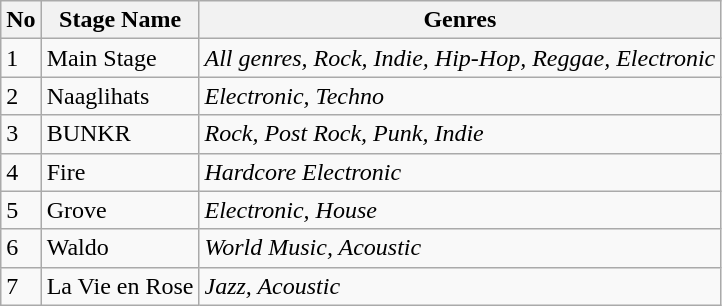<table class="wikitable">
<tr>
<th>No</th>
<th>Stage Name</th>
<th>Genres</th>
</tr>
<tr>
<td>1</td>
<td>Main Stage</td>
<td><em>All genres,</em> <em>Rock, Indie, Hip-Hop, Reggae, Electronic</em></td>
</tr>
<tr>
<td>2</td>
<td>Naaglihats</td>
<td><em>Electronic, Techno</em></td>
</tr>
<tr>
<td>3</td>
<td>BUNKR</td>
<td><em>Rock, Post Rock, Punk, Indie</em></td>
</tr>
<tr>
<td>4</td>
<td>Fire</td>
<td><em>Hardcore Electronic</em></td>
</tr>
<tr>
<td>5</td>
<td>Grove</td>
<td><em>Electronic, House</em></td>
</tr>
<tr>
<td>6</td>
<td>Waldo</td>
<td><em>World Music, Acoustic</em></td>
</tr>
<tr>
<td>7</td>
<td>La Vie en Rose</td>
<td><em>Jazz, Acoustic</em></td>
</tr>
</table>
